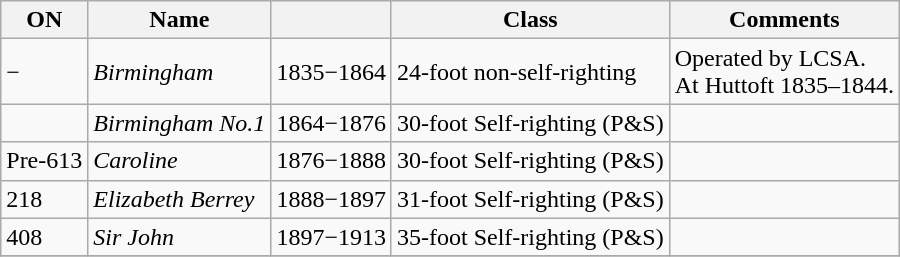<table class="wikitable">
<tr>
<th>ON</th>
<th>Name</th>
<th></th>
<th>Class</th>
<th>Comments</th>
</tr>
<tr>
<td>−</td>
<td><em>Birmingham</em></td>
<td>1835−1864</td>
<td>24-foot non-self-righting</td>
<td>Operated by LCSA.<br>At Huttoft 1835–1844.<br></td>
</tr>
<tr>
<td></td>
<td><em>Birmingham No.1</em></td>
<td>1864−1876</td>
<td>30-foot Self-righting (P&S)</td>
<td></td>
</tr>
<tr>
<td>Pre-613</td>
<td><em>Caroline</em></td>
<td>1876−1888</td>
<td>30-foot Self-righting (P&S)</td>
<td></td>
</tr>
<tr>
<td>218</td>
<td><em>Elizabeth Berrey</em></td>
<td>1888−1897</td>
<td>31-foot Self-righting (P&S)</td>
<td></td>
</tr>
<tr>
<td>408</td>
<td><em>Sir John</em></td>
<td>1897−1913</td>
<td>35-foot Self-righting (P&S)</td>
<td></td>
</tr>
<tr>
</tr>
</table>
